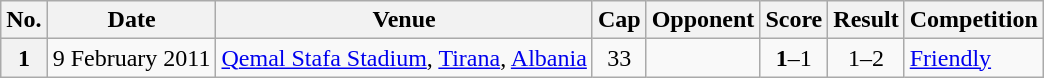<table class="wikitable sortable plainrowheaders">
<tr>
<th scope=col>No.</th>
<th scope=col data-sort-type=date>Date</th>
<th scope=col>Venue</th>
<th scope=col>Cap</th>
<th scope=col>Opponent</th>
<th scope=col>Score</th>
<th scope=col>Result</th>
<th scope=col>Competition</th>
</tr>
<tr>
<th scope=row>1</th>
<td>9 February 2011</td>
<td><a href='#'>Qemal Stafa Stadium</a>, <a href='#'>Tirana</a>, <a href='#'>Albania</a></td>
<td align=center>33</td>
<td></td>
<td align=center><strong>1</strong>–1</td>
<td align=center>1–2</td>
<td><a href='#'>Friendly</a></td>
</tr>
</table>
